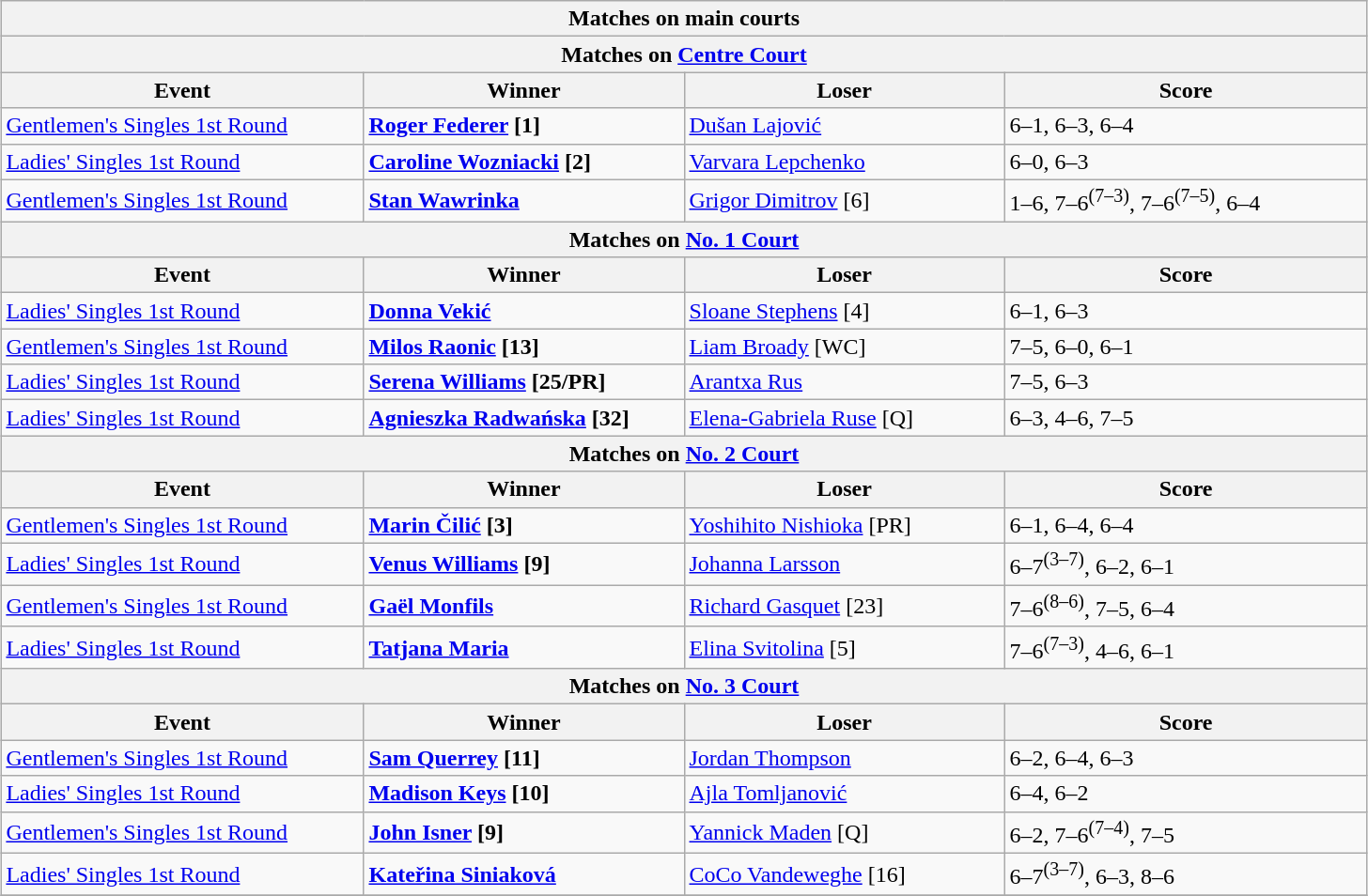<table class="wikitable collapsible uncollapsed" style="margin:auto;">
<tr>
<th colspan="4" style="white-space:nowrap;">Matches on main courts</th>
</tr>
<tr>
<th colspan="4">Matches on <a href='#'>Centre Court</a></th>
</tr>
<tr>
<th width=250>Event</th>
<th width=220>Winner</th>
<th width=220>Loser</th>
<th width=250>Score</th>
</tr>
<tr>
<td><a href='#'>Gentlemen's Singles 1st Round</a></td>
<td> <strong><a href='#'>Roger Federer</a> [1]</strong></td>
<td> <a href='#'>Dušan Lajović</a></td>
<td>6–1, 6–3, 6–4</td>
</tr>
<tr>
<td><a href='#'>Ladies' Singles 1st Round</a></td>
<td> <strong><a href='#'>Caroline Wozniacki</a> [2]</strong></td>
<td> <a href='#'>Varvara Lepchenko</a></td>
<td>6–0, 6–3</td>
</tr>
<tr>
<td><a href='#'>Gentlemen's Singles 1st Round</a></td>
<td> <strong><a href='#'>Stan Wawrinka</a></strong></td>
<td> <a href='#'>Grigor Dimitrov</a> [6]</td>
<td>1–6, 7–6<sup>(7–3)</sup>, 7–6<sup>(7–5)</sup>, 6–4</td>
</tr>
<tr>
<th colspan="4">Matches on <a href='#'>No. 1 Court</a></th>
</tr>
<tr>
<th width=220>Event</th>
<th width=220>Winner</th>
<th width=220>Loser</th>
<th width=250>Score</th>
</tr>
<tr>
<td><a href='#'>Ladies' Singles 1st Round</a></td>
<td> <strong><a href='#'>Donna Vekić</a></strong></td>
<td> <a href='#'>Sloane Stephens</a> [4]</td>
<td>6–1, 6–3</td>
</tr>
<tr>
<td><a href='#'>Gentlemen's Singles 1st Round</a></td>
<td> <strong><a href='#'>Milos Raonic</a> [13]</strong></td>
<td> <a href='#'>Liam Broady</a> [WC]</td>
<td>7–5, 6–0, 6–1</td>
</tr>
<tr>
<td><a href='#'>Ladies' Singles 1st Round</a></td>
<td> <strong><a href='#'>Serena Williams</a> [25/PR]</strong></td>
<td> <a href='#'>Arantxa Rus</a></td>
<td>7–5, 6–3</td>
</tr>
<tr>
<td><a href='#'>Ladies' Singles 1st Round</a></td>
<td> <strong><a href='#'>Agnieszka Radwańska</a> [32]</strong></td>
<td> <a href='#'>Elena-Gabriela Ruse</a> [Q]</td>
<td>6–3, 4–6, 7–5</td>
</tr>
<tr>
<th colspan="4">Matches on <a href='#'>No. 2 Court</a></th>
</tr>
<tr>
<th width=250>Event</th>
<th width=220>Winner</th>
<th width=220>Loser</th>
<th width=220>Score</th>
</tr>
<tr>
<td><a href='#'>Gentlemen's Singles 1st Round</a></td>
<td> <strong><a href='#'>Marin Čilić</a> [3]</strong></td>
<td> <a href='#'>Yoshihito Nishioka</a> [PR]</td>
<td>6–1, 6–4, 6–4</td>
</tr>
<tr>
<td><a href='#'>Ladies' Singles 1st Round</a></td>
<td> <strong><a href='#'>Venus Williams</a> [9]</strong></td>
<td> <a href='#'>Johanna Larsson</a></td>
<td>6–7<sup>(3–7)</sup>, 6–2, 6–1</td>
</tr>
<tr>
<td><a href='#'>Gentlemen's Singles 1st Round</a></td>
<td> <strong><a href='#'>Gaël Monfils</a></strong></td>
<td> <a href='#'>Richard Gasquet</a> [23]</td>
<td>7–6<sup>(8–6)</sup>, 7–5, 6–4</td>
</tr>
<tr>
<td><a href='#'>Ladies' Singles 1st Round</a></td>
<td> <strong><a href='#'>Tatjana Maria</a></strong></td>
<td> <a href='#'>Elina Svitolina</a> [5]</td>
<td>7–6<sup>(7–3)</sup>, 4–6, 6–1</td>
</tr>
<tr>
<th colspan="4">Matches on <a href='#'>No. 3 Court</a></th>
</tr>
<tr>
<th width=250>Event</th>
<th width=220>Winner</th>
<th width=220>Loser</th>
<th width=220>Score</th>
</tr>
<tr>
<td><a href='#'>Gentlemen's Singles 1st Round</a></td>
<td> <strong><a href='#'>Sam Querrey</a> [11]</strong></td>
<td> <a href='#'>Jordan Thompson</a></td>
<td>6–2, 6–4, 6–3</td>
</tr>
<tr>
<td><a href='#'>Ladies' Singles 1st Round</a></td>
<td> <strong><a href='#'>Madison Keys</a> [10]</strong></td>
<td> <a href='#'>Ajla Tomljanović</a></td>
<td>6–4, 6–2</td>
</tr>
<tr>
<td><a href='#'>Gentlemen's Singles 1st Round</a></td>
<td> <strong><a href='#'>John Isner</a> [9]</strong></td>
<td> <a href='#'>Yannick Maden</a> [Q]</td>
<td>6–2, 7–6<sup>(7–4)</sup>, 7–5</td>
</tr>
<tr>
<td><a href='#'>Ladies' Singles 1st Round</a></td>
<td> <strong><a href='#'>Kateřina Siniaková</a></strong></td>
<td> <a href='#'>CoCo Vandeweghe</a> [16]</td>
<td>6–7<sup>(3–7)</sup>, 6–3, 8–6</td>
</tr>
<tr>
</tr>
</table>
